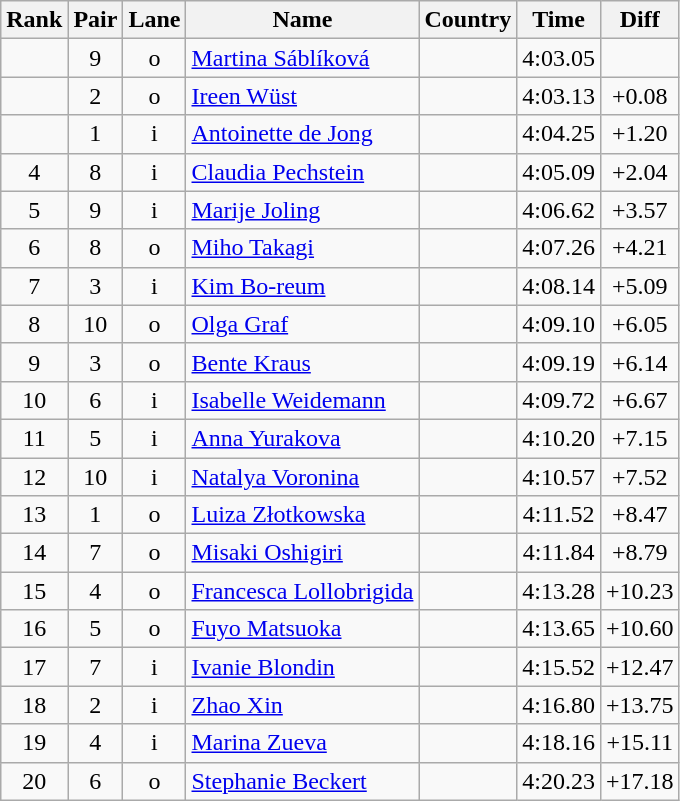<table class="wikitable sortable" style="text-align:center">
<tr>
<th>Rank</th>
<th>Pair</th>
<th>Lane</th>
<th>Name</th>
<th>Country</th>
<th>Time</th>
<th>Diff</th>
</tr>
<tr>
<td></td>
<td>9</td>
<td>o</td>
<td align=left><a href='#'>Martina Sáblíková</a></td>
<td align=left></td>
<td>4:03.05</td>
<td></td>
</tr>
<tr>
<td></td>
<td>2</td>
<td>o</td>
<td align=left><a href='#'>Ireen Wüst</a></td>
<td align=left></td>
<td>4:03.13</td>
<td>+0.08</td>
</tr>
<tr>
<td></td>
<td>1</td>
<td>i</td>
<td align=left><a href='#'>Antoinette de Jong</a></td>
<td align=left></td>
<td>4:04.25</td>
<td>+1.20</td>
</tr>
<tr>
<td>4</td>
<td>8</td>
<td>i</td>
<td align=left><a href='#'>Claudia Pechstein</a></td>
<td align=left></td>
<td>4:05.09</td>
<td>+2.04</td>
</tr>
<tr>
<td>5</td>
<td>9</td>
<td>i</td>
<td align=left><a href='#'>Marije Joling</a></td>
<td align=left></td>
<td>4:06.62</td>
<td>+3.57</td>
</tr>
<tr>
<td>6</td>
<td>8</td>
<td>o</td>
<td align=left><a href='#'>Miho Takagi</a></td>
<td align=left></td>
<td>4:07.26</td>
<td>+4.21</td>
</tr>
<tr>
<td>7</td>
<td>3</td>
<td>i</td>
<td align=left><a href='#'>Kim Bo-reum</a></td>
<td align=left></td>
<td>4:08.14</td>
<td>+5.09</td>
</tr>
<tr>
<td>8</td>
<td>10</td>
<td>o</td>
<td align=left><a href='#'>Olga Graf</a></td>
<td align=left></td>
<td>4:09.10</td>
<td>+6.05</td>
</tr>
<tr>
<td>9</td>
<td>3</td>
<td>o</td>
<td align=left><a href='#'>Bente Kraus</a></td>
<td align=left></td>
<td>4:09.19</td>
<td>+6.14</td>
</tr>
<tr>
<td>10</td>
<td>6</td>
<td>i</td>
<td align=left><a href='#'>Isabelle Weidemann</a></td>
<td align=left></td>
<td>4:09.72</td>
<td>+6.67</td>
</tr>
<tr>
<td>11</td>
<td>5</td>
<td>i</td>
<td align=left><a href='#'>Anna Yurakova</a></td>
<td align=left></td>
<td>4:10.20</td>
<td>+7.15</td>
</tr>
<tr>
<td>12</td>
<td>10</td>
<td>i</td>
<td align=left><a href='#'>Natalya Voronina</a></td>
<td align=left></td>
<td>4:10.57</td>
<td>+7.52</td>
</tr>
<tr>
<td>13</td>
<td>1</td>
<td>o</td>
<td align=left><a href='#'>Luiza Złotkowska</a></td>
<td align=left></td>
<td>4:11.52</td>
<td>+8.47</td>
</tr>
<tr>
<td>14</td>
<td>7</td>
<td>o</td>
<td align=left><a href='#'>Misaki Oshigiri</a></td>
<td align=left></td>
<td>4:11.84</td>
<td>+8.79</td>
</tr>
<tr>
<td>15</td>
<td>4</td>
<td>o</td>
<td align=left><a href='#'>Francesca Lollobrigida</a></td>
<td align=left></td>
<td>4:13.28</td>
<td>+10.23</td>
</tr>
<tr>
<td>16</td>
<td>5</td>
<td>o</td>
<td align=left><a href='#'>Fuyo Matsuoka</a></td>
<td align=left></td>
<td>4:13.65</td>
<td>+10.60</td>
</tr>
<tr>
<td>17</td>
<td>7</td>
<td>i</td>
<td align=left><a href='#'>Ivanie Blondin</a></td>
<td align=left></td>
<td>4:15.52</td>
<td>+12.47</td>
</tr>
<tr>
<td>18</td>
<td>2</td>
<td>i</td>
<td align=left><a href='#'>Zhao Xin</a></td>
<td align=left></td>
<td>4:16.80</td>
<td>+13.75</td>
</tr>
<tr>
<td>19</td>
<td>4</td>
<td>i</td>
<td align=left><a href='#'>Marina Zueva</a></td>
<td align=left></td>
<td>4:18.16</td>
<td>+15.11</td>
</tr>
<tr>
<td>20</td>
<td>6</td>
<td>o</td>
<td align=left><a href='#'>Stephanie Beckert</a></td>
<td align=left></td>
<td>4:20.23</td>
<td>+17.18</td>
</tr>
</table>
